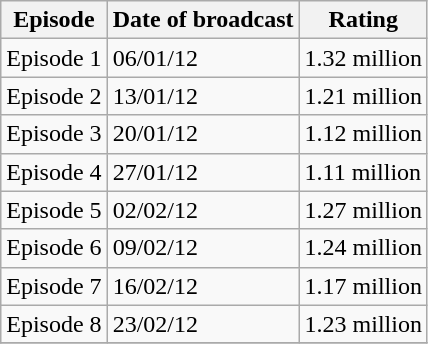<table class="wikitable">
<tr>
<th>Episode</th>
<th>Date of broadcast</th>
<th>Rating</th>
</tr>
<tr>
<td>Episode 1</td>
<td>06/01/12</td>
<td>1.32 million</td>
</tr>
<tr>
<td>Episode 2</td>
<td>13/01/12</td>
<td>1.21 million</td>
</tr>
<tr>
<td>Episode 3</td>
<td>20/01/12</td>
<td>1.12 million</td>
</tr>
<tr>
<td>Episode 4</td>
<td>27/01/12</td>
<td>1.11 million</td>
</tr>
<tr>
<td>Episode 5</td>
<td>02/02/12</td>
<td>1.27 million</td>
</tr>
<tr>
<td>Episode 6</td>
<td>09/02/12</td>
<td>1.24 million</td>
</tr>
<tr>
<td>Episode 7</td>
<td>16/02/12</td>
<td>1.17 million</td>
</tr>
<tr>
<td>Episode 8</td>
<td>23/02/12</td>
<td>1.23 million</td>
</tr>
<tr>
</tr>
</table>
